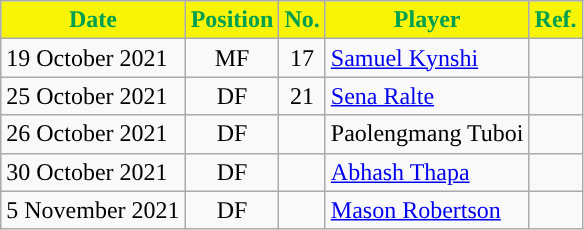<table class="wikitable plainrowheaders sortable">
<tr>
<th style="background:#F7F408; color:#00A050;"><strong>Date</strong></th>
<th style="background:#F7F408; color:#00A050;"><strong>Position</strong></th>
<th style="background:#F7F408; color:#00A050;"><strong>No.</strong></th>
<th style="background:#F7F408; color:#00A050;"><strong> Player</strong></th>
<th style="background:#F7F408; color:#00A050;"><strong>Ref.</strong></th>
</tr>
<tr>
<td>19 October 2021</td>
<td style="text-align:center;">MF</td>
<td style="text-align:center;">17</td>
<td> <a href='#'>Samuel Kynshi</a></td>
<td></td>
</tr>
<tr>
<td>25 October 2021</td>
<td style="text-align:center;">DF</td>
<td style="text-align:center;">21</td>
<td> <a href='#'>Sena Ralte</a></td>
<td></td>
</tr>
<tr>
<td>26 October 2021</td>
<td style="text-align:center;">DF</td>
<td style="text-align:center;"></td>
<td> Paolengmang Tuboi</td>
<td></td>
</tr>
<tr>
<td>30 October 2021</td>
<td style="text-align:center;">DF</td>
<td style="text-align:center;"></td>
<td> <a href='#'>Abhash Thapa</a></td>
<td></td>
</tr>
<tr>
<td>5 November 2021</td>
<td style="text-align:center;">DF</td>
<td style="text-align:center;"></td>
<td> <a href='#'>Mason Robertson</a></td>
<td></td>
</tr>
</table>
